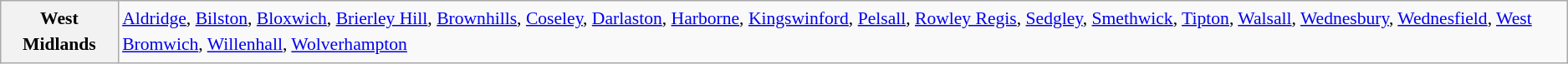<table class="wikitable" style="font-size:90%; border:0; text-align:left; line-height:150%;">
<tr>
<th scope="row">West Midlands</th>
<td><a href='#'>Aldridge</a>, <a href='#'>Bilston</a>, <a href='#'>Bloxwich</a>, <a href='#'>Brierley Hill</a>, <a href='#'>Brownhills</a>, <a href='#'>Coseley</a>, <a href='#'>Darlaston</a>, <a href='#'>Harborne</a>, <a href='#'>Kingswinford</a>, <a href='#'>Pelsall</a>, <a href='#'>Rowley Regis</a>, <a href='#'>Sedgley</a>, <a href='#'>Smethwick</a>, <a href='#'>Tipton</a>, <a href='#'>Walsall</a>, <a href='#'>Wednesbury</a>, <a href='#'>Wednesfield</a>, <a href='#'>West Bromwich</a>, <a href='#'>Willenhall</a>, <a href='#'>Wolverhampton</a></td>
</tr>
</table>
